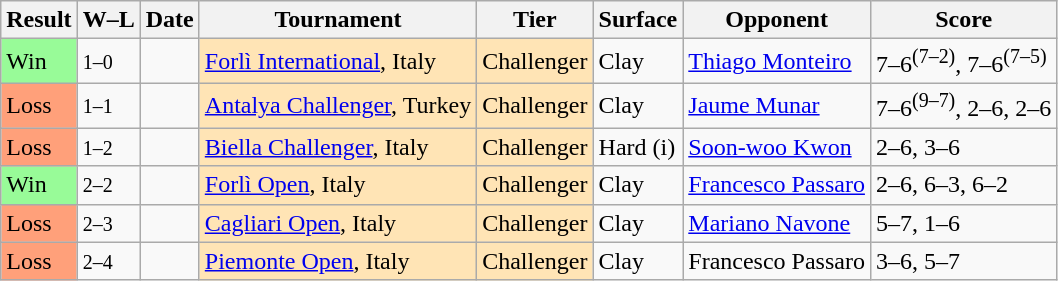<table class="sortable wikitable">
<tr>
<th>Result</th>
<th class="unsortable">W–L</th>
<th>Date</th>
<th>Tournament</th>
<th>Tier</th>
<th>Surface</th>
<th>Opponent</th>
<th class="unsortable">Score</th>
</tr>
<tr>
<td bgcolor=98fb98>Win</td>
<td><small>1–0</small></td>
<td><a href='#'></a></td>
<td style="background:moccasin;"><a href='#'>Forlì International</a>, Italy</td>
<td style="background:moccasin;">Challenger</td>
<td>Clay</td>
<td> <a href='#'>Thiago Monteiro</a></td>
<td>7–6<sup>(7–2)</sup>, 7–6<sup>(7–5)</sup></td>
</tr>
<tr>
<td bgcolor=FFA07A>Loss</td>
<td><small>1–1</small></td>
<td><a href='#'></a></td>
<td style="background:moccasin;"><a href='#'>Antalya Challenger</a>, Turkey</td>
<td style="background:moccasin;">Challenger</td>
<td>Clay</td>
<td> <a href='#'>Jaume Munar</a></td>
<td>7–6<sup>(9–7)</sup>, 2–6, 2–6</td>
</tr>
<tr>
<td bgcolor=FFA07A>Loss</td>
<td><small>1–2</small></td>
<td><a href='#'></a></td>
<td style="background:moccasin;"><a href='#'>Biella Challenger</a>, Italy</td>
<td style="background:moccasin;">Challenger</td>
<td>Hard (i)</td>
<td> <a href='#'>Soon-woo Kwon</a></td>
<td>2–6, 3–6</td>
</tr>
<tr>
<td bgcolor=98fb98>Win</td>
<td><small>2–2</small></td>
<td><a href='#'></a></td>
<td style="background:moccasin;"><a href='#'>Forlì Open</a>, Italy</td>
<td style="background:moccasin;">Challenger</td>
<td>Clay</td>
<td> <a href='#'>Francesco Passaro</a></td>
<td>2–6, 6–3, 6–2</td>
</tr>
<tr>
<td bgcolor=FFA07A>Loss</td>
<td><small>2–3</small></td>
<td><a href='#'></a></td>
<td style="background:moccasin"><a href='#'>Cagliari Open</a>, Italy</td>
<td style="background:moccasin">Challenger</td>
<td>Clay</td>
<td> <a href='#'>Mariano Navone</a></td>
<td>5–7, 1–6</td>
</tr>
<tr>
<td bgcolor=FFA07A>Loss</td>
<td><small>2–4</small></td>
<td><a href='#'></a></td>
<td style="background:moccasin"><a href='#'>Piemonte Open</a>, Italy</td>
<td style="background:moccasin">Challenger</td>
<td>Clay</td>
<td> Francesco Passaro</td>
<td>3–6, 5–7</td>
</tr>
</table>
